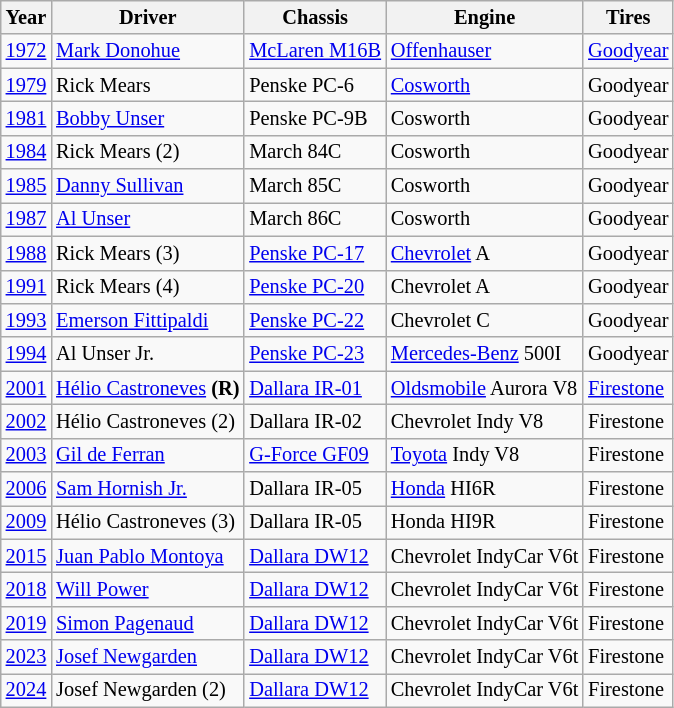<table class="wikitable" style="font-size: 85%">
<tr>
<th>Year</th>
<th>Driver</th>
<th>Chassis</th>
<th>Engine</th>
<th>Tires</th>
</tr>
<tr>
<td><a href='#'>1972</a></td>
<td> <a href='#'>Mark Donohue</a></td>
<td><a href='#'>McLaren M16B</a></td>
<td><a href='#'>Offenhauser</a></td>
<td><a href='#'>Goodyear</a></td>
</tr>
<tr>
<td><a href='#'>1979</a></td>
<td> Rick Mears</td>
<td>Penske PC-6</td>
<td><a href='#'>Cosworth</a></td>
<td>Goodyear</td>
</tr>
<tr>
<td><a href='#'>1981</a></td>
<td> <a href='#'>Bobby Unser</a></td>
<td>Penske PC-9B</td>
<td>Cosworth</td>
<td>Goodyear</td>
</tr>
<tr>
<td><a href='#'>1984</a></td>
<td> Rick Mears (2)</td>
<td>March 84C</td>
<td>Cosworth</td>
<td>Goodyear</td>
</tr>
<tr>
<td><a href='#'>1985</a></td>
<td> <a href='#'>Danny Sullivan</a></td>
<td>March 85C</td>
<td>Cosworth</td>
<td>Goodyear</td>
</tr>
<tr>
<td><a href='#'>1987</a></td>
<td> <a href='#'>Al Unser</a></td>
<td>March 86C</td>
<td>Cosworth</td>
<td>Goodyear</td>
</tr>
<tr>
<td><a href='#'>1988</a></td>
<td> Rick Mears (3)</td>
<td><a href='#'>Penske PC-17</a></td>
<td><a href='#'>Chevrolet</a> A</td>
<td>Goodyear</td>
</tr>
<tr>
<td><a href='#'>1991</a></td>
<td> Rick Mears (4)</td>
<td><a href='#'>Penske PC-20</a></td>
<td>Chevrolet A</td>
<td>Goodyear</td>
</tr>
<tr>
<td><a href='#'>1993</a></td>
<td> <a href='#'>Emerson Fittipaldi</a></td>
<td><a href='#'>Penske PC-22</a></td>
<td>Chevrolet C</td>
<td>Goodyear</td>
</tr>
<tr>
<td><a href='#'>1994</a></td>
<td> Al Unser Jr.</td>
<td><a href='#'>Penske PC-23</a></td>
<td><a href='#'>Mercedes-Benz</a> 500I</td>
<td>Goodyear</td>
</tr>
<tr>
<td><a href='#'>2001</a></td>
<td> <a href='#'>Hélio Castroneves</a> <strong>(R)</strong></td>
<td><a href='#'>Dallara IR-01</a></td>
<td><a href='#'>Oldsmobile</a> Aurora V8</td>
<td><a href='#'>Firestone</a></td>
</tr>
<tr>
<td><a href='#'>2002</a></td>
<td> Hélio Castroneves (2)</td>
<td>Dallara IR-02</td>
<td>Chevrolet Indy V8</td>
<td>Firestone</td>
</tr>
<tr>
<td><a href='#'>2003</a></td>
<td> <a href='#'>Gil de Ferran</a></td>
<td><a href='#'>G-Force GF09</a></td>
<td><a href='#'>Toyota</a> Indy V8</td>
<td>Firestone</td>
</tr>
<tr>
<td><a href='#'>2006</a></td>
<td> <a href='#'>Sam Hornish Jr.</a></td>
<td>Dallara IR-05</td>
<td><a href='#'>Honda</a> HI6R</td>
<td>Firestone</td>
</tr>
<tr>
<td><a href='#'>2009</a></td>
<td> Hélio Castroneves (3)</td>
<td>Dallara IR-05</td>
<td>Honda HI9R</td>
<td>Firestone</td>
</tr>
<tr>
<td><a href='#'>2015</a></td>
<td> <a href='#'>Juan Pablo Montoya</a></td>
<td><a href='#'>Dallara DW12</a></td>
<td>Chevrolet IndyCar V6t</td>
<td>Firestone</td>
</tr>
<tr>
<td><a href='#'>2018</a></td>
<td> <a href='#'>Will Power</a></td>
<td><a href='#'>Dallara DW12</a></td>
<td>Chevrolet IndyCar V6t</td>
<td>Firestone</td>
</tr>
<tr>
<td><a href='#'>2019</a></td>
<td> <a href='#'>Simon Pagenaud</a></td>
<td><a href='#'>Dallara DW12</a></td>
<td>Chevrolet IndyCar V6t</td>
<td>Firestone</td>
</tr>
<tr>
<td><a href='#'>2023</a></td>
<td> <a href='#'>Josef Newgarden</a></td>
<td><a href='#'>Dallara DW12</a></td>
<td>Chevrolet IndyCar V6t</td>
<td>Firestone</td>
</tr>
<tr>
<td><a href='#'>2024</a></td>
<td> Josef Newgarden (2)</td>
<td><a href='#'>Dallara DW12</a></td>
<td>Chevrolet IndyCar V6t</td>
<td>Firestone</td>
</tr>
</table>
